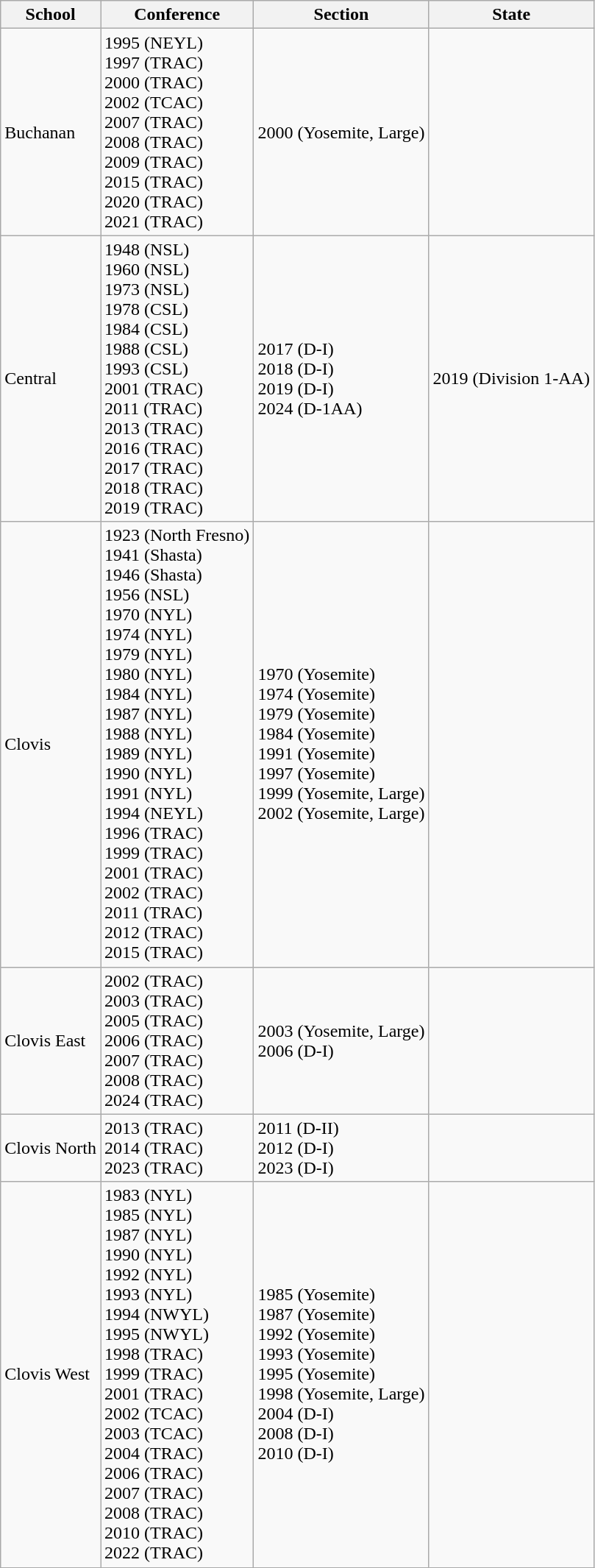<table class="wikitable">
<tr>
<th>School</th>
<th>Conference</th>
<th>Section</th>
<th>State</th>
</tr>
<tr>
<td>Buchanan</td>
<td>1995 (NEYL)<br>1997 (TRAC)<br>2000 (TRAC)<br>2002 (TCAC)<br>2007 (TRAC)<br>2008 (TRAC)<br>2009 (TRAC)<br>2015 (TRAC)<br>2020 (TRAC)<br>2021 (TRAC)</td>
<td>2000 (Yosemite, Large)</td>
<td></td>
</tr>
<tr>
<td>Central</td>
<td>1948 (NSL)<br>1960 (NSL)<br>1973 (NSL)<br>1978 (CSL)<br>1984 (CSL)<br>1988 (CSL)<br>1993 (CSL)<br>2001 (TRAC)<br>2011 (TRAC)<br>2013 (TRAC)<br>2016 (TRAC)<br>2017 (TRAC)<br>2018 (TRAC)<br>2019 (TRAC)</td>
<td>2017 (D-I)<br>2018 (D-I)<br>2019 (D-I)<br>2024 (D-1AA)</td>
<td>2019 (Division 1-AA)</td>
</tr>
<tr>
<td>Clovis</td>
<td>1923 (North Fresno)<br>1941 (Shasta)<br>1946 (Shasta)<br>1956 (NSL)<br>1970 (NYL)<br>1974 (NYL)<br>1979 (NYL)<br>1980 (NYL)<br>1984 (NYL)<br>1987 (NYL)<br>1988 (NYL)<br>1989 (NYL)<br>1990 (NYL)<br>1991 (NYL)<br>1994 (NEYL)<br>1996 (TRAC)<br>1999 (TRAC)<br>2001 (TRAC)<br>2002 (TRAC)<br>2011 (TRAC)<br>2012 (TRAC)<br>2015 (TRAC)</td>
<td>1970 (Yosemite)<br>1974 (Yosemite)<br>1979 (Yosemite)<br>1984 (Yosemite)<br>1991 (Yosemite)<br>1997 (Yosemite)<br>1999 (Yosemite, Large)<br>2002 (Yosemite, Large)</td>
<td></td>
</tr>
<tr>
<td>Clovis East</td>
<td>2002 (TRAC)<br>2003 (TRAC)<br>2005 (TRAC)<br>2006 (TRAC)<br>2007 (TRAC)<br>2008 (TRAC)<br>2024 (TRAC)</td>
<td>2003 (Yosemite, Large)<br>2006 (D-I)</td>
<td></td>
</tr>
<tr>
<td>Clovis North</td>
<td>2013 (TRAC)<br>2014 (TRAC)<br>2023 (TRAC)</td>
<td>2011 (D-II)<br>2012 (D-I)<br>2023 (D-I)</td>
<td></td>
</tr>
<tr>
<td>Clovis West</td>
<td>1983 (NYL)<br>1985 (NYL)<br>1987 (NYL)<br>1990 (NYL)<br>1992 (NYL)<br>1993 (NYL)<br>1994 (NWYL)<br>1995 (NWYL)<br>1998 (TRAC)<br>1999 (TRAC)<br>2001 (TRAC)<br>2002 (TCAC)<br>2003 (TCAC)<br>2004 (TRAC)<br>2006 (TRAC)<br>2007 (TRAC)<br>2008 (TRAC)<br>2010 (TRAC)<br>2022 (TRAC)</td>
<td>1985 (Yosemite)<br>1987 (Yosemite)<br>1992 (Yosemite)<br>1993 (Yosemite)<br>1995 (Yosemite)<br>1998 (Yosemite, Large)<br>2004 (D-I)<br>2008 (D-I)<br>2010 (D-I)</td>
<td></td>
</tr>
</table>
